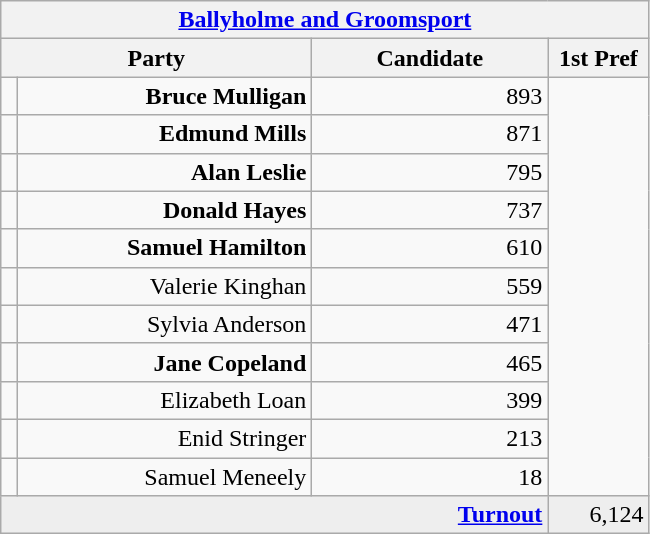<table class="wikitable">
<tr>
<th colspan="4" align="center"><a href='#'>Ballyholme and Groomsport</a></th>
</tr>
<tr>
<th colspan="2" align="center" width=200>Party</th>
<th width=150>Candidate</th>
<th width=60>1st Pref</th>
</tr>
<tr>
<td></td>
<td align="right"><strong>Bruce Mulligan</strong></td>
<td align="right">893</td>
</tr>
<tr>
<td></td>
<td align="right"><strong>Edmund Mills</strong></td>
<td align="right">871</td>
</tr>
<tr>
<td></td>
<td align="right"><strong>Alan Leslie</strong></td>
<td align="right">795</td>
</tr>
<tr>
<td></td>
<td align="right"><strong>Donald Hayes</strong></td>
<td align="right">737</td>
</tr>
<tr>
<td></td>
<td align="right"><strong>Samuel Hamilton</strong></td>
<td align="right">610</td>
</tr>
<tr>
<td></td>
<td align="right">Valerie Kinghan</td>
<td align="right">559</td>
</tr>
<tr>
<td></td>
<td align="right">Sylvia Anderson</td>
<td align="right">471</td>
</tr>
<tr>
<td></td>
<td align="right"><strong>Jane Copeland</strong></td>
<td align="right">465</td>
</tr>
<tr>
<td></td>
<td align="right">Elizabeth Loan</td>
<td align="right">399</td>
</tr>
<tr>
<td></td>
<td align="right">Enid Stringer</td>
<td align="right">213</td>
</tr>
<tr>
<td></td>
<td align="right">Samuel Meneely</td>
<td align="right">18</td>
</tr>
<tr bgcolor="EEEEEE">
<td colspan=3 align="right"><strong><a href='#'>Turnout</a></strong></td>
<td align="right">6,124</td>
</tr>
</table>
